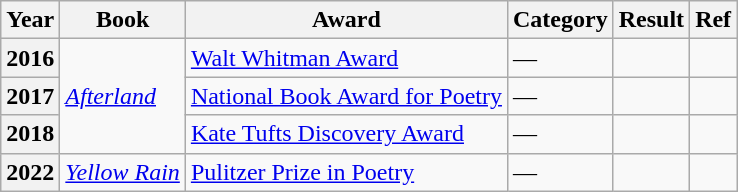<table class="wikitable sortable">
<tr>
<th>Year</th>
<th>Book</th>
<th>Award</th>
<th>Category</th>
<th>Result</th>
<th>Ref</th>
</tr>
<tr>
<th>2016</th>
<td rowspan="3"><em><a href='#'>Afterland</a></em></td>
<td><a href='#'>Walt Whitman Award</a></td>
<td>—</td>
<td></td>
<td></td>
</tr>
<tr>
<th>2017</th>
<td><a href='#'>National Book Award for Poetry</a></td>
<td>—</td>
<td></td>
<td></td>
</tr>
<tr>
<th>2018</th>
<td><a href='#'>Kate Tufts Discovery Award</a></td>
<td>—</td>
<td></td>
<td></td>
</tr>
<tr>
<th>2022</th>
<td><em><a href='#'>Yellow Rain</a></em></td>
<td><a href='#'>Pulitzer Prize in Poetry</a></td>
<td>—</td>
<td></td>
<td></td>
</tr>
</table>
